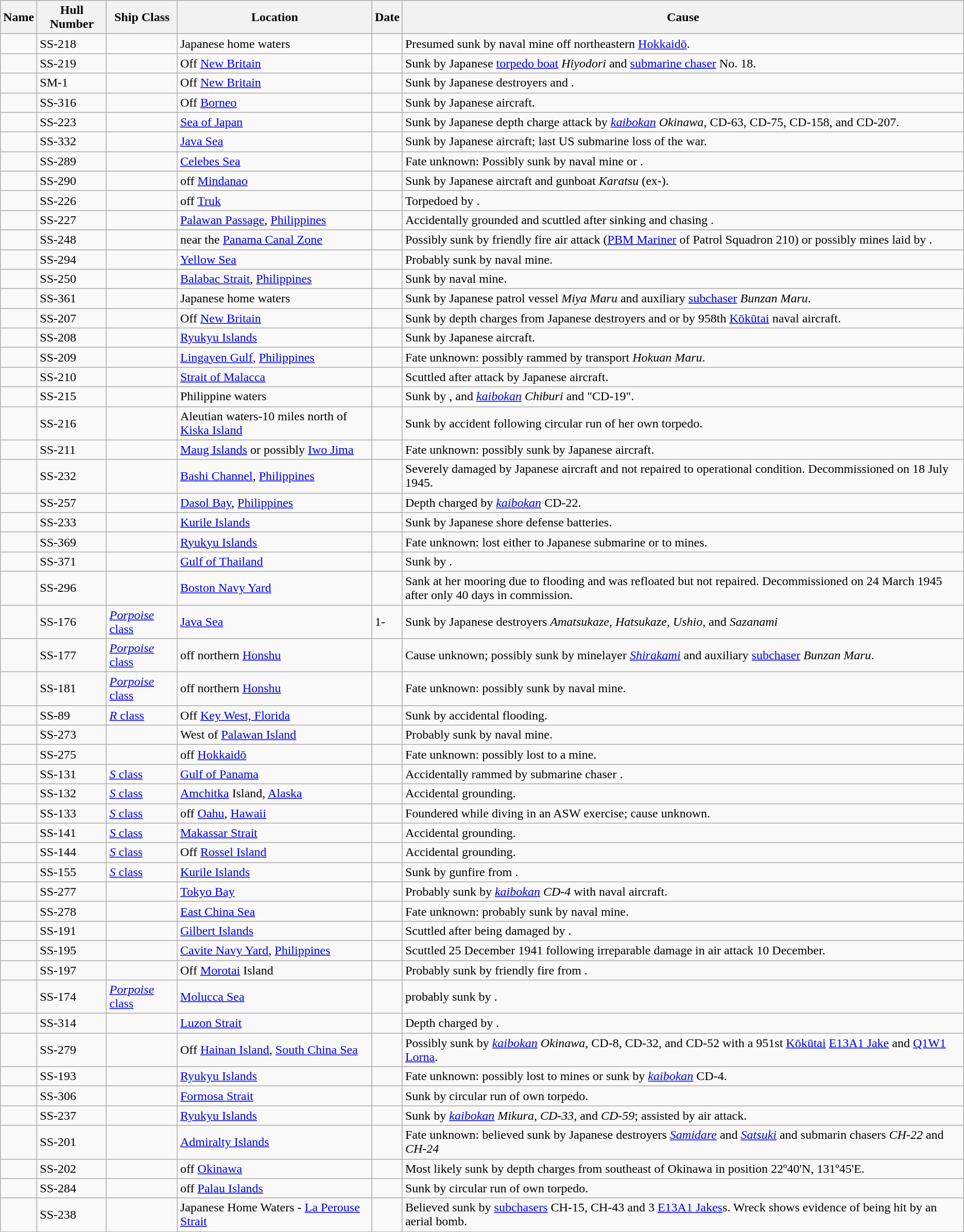<table class="wikitable sortable">
<tr>
<th>Name</th>
<th>Hull Number</th>
<th>Ship Class</th>
<th>Location</th>
<th>Date</th>
<th>Cause</th>
</tr>
<tr>
<td></td>
<td>SS-218</td>
<td></td>
<td>Japanese home waters</td>
<td></td>
<td>Presumed sunk by naval mine off northeastern <a href='#'>Hokkaidō</a>.</td>
</tr>
<tr>
<td></td>
<td>SS-219</td>
<td></td>
<td>Off <a href='#'>New Britain</a></td>
<td></td>
<td>Sunk by Japanese <a href='#'>torpedo boat</a> <em>Hiyodori</em> and <a href='#'>submarine chaser</a> No. 18.</td>
</tr>
<tr>
<td></td>
<td>SM-1</td>
<td></td>
<td>Off <a href='#'>New Britain</a></td>
<td></td>
<td>Sunk by Japanese destroyers  and .</td>
</tr>
<tr>
<td></td>
<td>SS-316</td>
<td></td>
<td>Off <a href='#'>Borneo</a></td>
<td></td>
<td>Sunk by Japanese aircraft.</td>
</tr>
<tr>
<td></td>
<td>SS-223</td>
<td></td>
<td><a href='#'>Sea of Japan</a></td>
<td></td>
<td>Sunk by Japanese depth charge attack by <em><a href='#'>kaibokan</a></em> <em>Okinawa</em>, CD-63, CD-75, CD-158, and CD-207.</td>
</tr>
<tr>
<td></td>
<td>SS-332</td>
<td></td>
<td><a href='#'>Java Sea</a></td>
<td></td>
<td>Sunk by Japanese aircraft; last US submarine loss of the war.</td>
</tr>
<tr>
<td></td>
<td>SS-289</td>
<td></td>
<td><a href='#'>Celebes Sea</a></td>
<td></td>
<td>Fate unknown: Possibly sunk by naval mine or .</td>
</tr>
<tr>
<td></td>
<td>SS-290</td>
<td></td>
<td>off <a href='#'>Mindanao</a></td>
<td></td>
<td>Sunk by Japanese aircraft and gunboat <em>Karatsu</em> (ex-).</td>
</tr>
<tr>
<td></td>
<td>SS-226</td>
<td></td>
<td>off <a href='#'>Truk</a></td>
<td></td>
<td>Torpedoed by .</td>
</tr>
<tr>
<td></td>
<td>SS-227</td>
<td></td>
<td><a href='#'>Palawan Passage</a>, <a href='#'>Philippines</a></td>
<td></td>
<td>Accidentally grounded and scuttled after sinking  and chasing .</td>
</tr>
<tr>
<td></td>
<td>SS-248</td>
<td></td>
<td>near the <a href='#'>Panama Canal Zone</a></td>
<td></td>
<td>Possibly sunk by friendly fire air attack (<a href='#'>PBM Mariner</a> of Patrol Squadron 210) or possibly mines laid by .</td>
</tr>
<tr>
<td></td>
<td>SS-294</td>
<td></td>
<td><a href='#'>Yellow Sea</a></td>
<td></td>
<td>Probably sunk by naval mine.</td>
</tr>
<tr>
<td></td>
<td>SS-250</td>
<td></td>
<td><a href='#'>Balabac Strait</a>, <a href='#'>Philippines</a></td>
<td></td>
<td>Sunk by naval mine.</td>
</tr>
<tr>
<td></td>
<td>SS-361</td>
<td></td>
<td>Japanese home waters</td>
<td></td>
<td>Sunk by Japanese patrol vessel <em>Miya Maru</em> and auxiliary <a href='#'>subchaser</a> <em>Bunzan Maru</em>.</td>
</tr>
<tr>
<td></td>
<td>SS-207</td>
<td></td>
<td>Off <a href='#'>New Britain</a></td>
<td></td>
<td>Sunk by depth charges from Japanese destroyers  and  or by 958th <a href='#'>Kōkūtai</a> naval aircraft.</td>
</tr>
<tr>
<td></td>
<td>SS-208</td>
<td></td>
<td><a href='#'>Ryukyu Islands</a></td>
<td></td>
<td>Sunk by Japanese aircraft.</td>
</tr>
<tr>
<td></td>
<td>SS-209</td>
<td></td>
<td><a href='#'>Lingayen Gulf</a>, <a href='#'>Philippines</a></td>
<td></td>
<td>Fate unknown: possibly rammed by transport <em>Hokuan Maru</em>.</td>
</tr>
<tr>
<td></td>
<td>SS-210</td>
<td></td>
<td><a href='#'>Strait of Malacca</a></td>
<td></td>
<td>Scuttled after attack by Japanese aircraft.</td>
</tr>
<tr>
<td></td>
<td>SS-215</td>
<td></td>
<td>Philippine waters</td>
<td></td>
<td>Sunk by , and <em><a href='#'>kaibokan</a></em> <em>Chiburi</em> and "CD-19".</td>
</tr>
<tr>
<td></td>
<td>SS-216</td>
<td></td>
<td>Aleutian waters-10 miles north of <a href='#'>Kiska Island</a></td>
<td></td>
<td>Sunk by accident following circular run of her own torpedo.</td>
</tr>
<tr>
<td></td>
<td>SS-211</td>
<td></td>
<td><a href='#'>Maug Islands</a> or possibly <a href='#'>Iwo Jima</a></td>
<td></td>
<td>Fate unknown: possibly sunk by Japanese aircraft.</td>
</tr>
<tr>
<td></td>
<td>SS-232</td>
<td></td>
<td><a href='#'>Bashi Channel</a>, <a href='#'>Philippines</a></td>
<td></td>
<td>Severely damaged by Japanese aircraft and not repaired to operational condition.  Decommissioned on 18 July 1945.</td>
</tr>
<tr>
<td></td>
<td>SS-257</td>
<td></td>
<td><a href='#'>Dasol Bay</a>, <a href='#'>Philippines</a></td>
<td></td>
<td>Depth charged by <em><a href='#'>kaibokan</a></em> CD-22.</td>
</tr>
<tr>
<td></td>
<td>SS-233</td>
<td></td>
<td><a href='#'>Kurile Islands</a></td>
<td></td>
<td>Sunk by Japanese shore defense batteries.</td>
</tr>
<tr>
<td></td>
<td>SS-369</td>
<td></td>
<td><a href='#'>Ryukyu Islands</a></td>
<td></td>
<td>Fate unknown: lost either to Japanese submarine or to mines.</td>
</tr>
<tr>
<td></td>
<td>SS-371</td>
<td></td>
<td><a href='#'>Gulf of Thailand</a></td>
<td></td>
<td>Sunk by .</td>
</tr>
<tr>
<td></td>
<td>SS-296</td>
<td></td>
<td><a href='#'>Boston Navy Yard</a></td>
<td></td>
<td>Sank at her mooring due to flooding and was refloated but not repaired. Decommissioned on 24 March 1945 after only 40 days in commission.</td>
</tr>
<tr>
<td></td>
<td>SS-176</td>
<td><a href='#'><em>Porpoise</em> class</a></td>
<td><a href='#'>Java Sea</a></td>
<td>1-</td>
<td>Sunk by Japanese destroyers <em>Amatsukaze, Hatsukaze, Ushio</em>, and <em>Sazanami</em></td>
</tr>
<tr>
<td></td>
<td>SS-177</td>
<td><a href='#'><em>Porpoise</em> class</a></td>
<td>off northern <a href='#'>Honshu</a></td>
<td></td>
<td>Cause unknown; possibly sunk by minelayer <a href='#'><em>Shirakami</em></a> and auxiliary <a href='#'>subchaser</a> <em>Bunzan Maru</em>.</td>
</tr>
<tr>
<td></td>
<td>SS-181</td>
<td><a href='#'><em>Porpoise</em> class</a></td>
<td>off northern <a href='#'>Honshu</a></td>
<td></td>
<td>Fate unknown: possibly sunk by naval mine.</td>
</tr>
<tr>
<td></td>
<td>SS-89</td>
<td><a href='#'><em>R</em> class</a></td>
<td>Off <a href='#'>Key West, Florida</a></td>
<td></td>
<td>Sunk by accidental flooding.</td>
</tr>
<tr>
<td></td>
<td>SS-273</td>
<td></td>
<td>West of <a href='#'>Palawan Island</a></td>
<td></td>
<td>Probably sunk by naval mine.</td>
</tr>
<tr>
<td></td>
<td>SS-275</td>
<td></td>
<td>off <a href='#'>Hokkaidō</a></td>
<td></td>
<td>Fate unknown: possibly lost to a mine.</td>
</tr>
<tr>
<td></td>
<td>SS-131</td>
<td><a href='#'><em>S</em> class</a></td>
<td><a href='#'>Gulf of Panama</a></td>
<td></td>
<td>Accidentally rammed by submarine chaser .</td>
</tr>
<tr>
<td></td>
<td>SS-132</td>
<td><a href='#'><em>S</em> class</a></td>
<td><a href='#'>Amchitka</a> Island, <a href='#'>Alaska</a></td>
<td></td>
<td>Accidental grounding.</td>
</tr>
<tr>
<td></td>
<td>SS-133</td>
<td><a href='#'><em>S</em> class</a></td>
<td>off <a href='#'>Oahu</a>, <a href='#'>Hawaii</a></td>
<td></td>
<td>Foundered while diving in an ASW exercise; cause unknown.</td>
</tr>
<tr>
<td></td>
<td>SS-141</td>
<td><a href='#'><em>S</em> class</a></td>
<td><a href='#'>Makassar Strait</a></td>
<td></td>
<td>Accidental grounding.</td>
</tr>
<tr>
<td></td>
<td>SS-144</td>
<td><a href='#'><em>S</em> class</a></td>
<td>Off <a href='#'>Rossel Island</a></td>
<td></td>
<td>Accidental grounding.</td>
</tr>
<tr>
<td></td>
<td>SS-155</td>
<td><a href='#'><em>S</em> class</a></td>
<td><a href='#'>Kurile Islands</a></td>
<td></td>
<td>Sunk by gunfire from .</td>
</tr>
<tr>
<td></td>
<td>SS-277</td>
<td></td>
<td><a href='#'>Tokyo Bay</a></td>
<td></td>
<td>Probably sunk by <em><a href='#'>kaibokan</a></em> <em>CD-4</em> with naval aircraft.</td>
</tr>
<tr>
<td></td>
<td>SS-278</td>
<td></td>
<td><a href='#'>East China Sea</a></td>
<td></td>
<td>Fate unknown: probably sunk by naval mine.</td>
</tr>
<tr>
<td></td>
<td>SS-191</td>
<td></td>
<td><a href='#'>Gilbert Islands</a></td>
<td></td>
<td>Scuttled after being damaged by .</td>
</tr>
<tr>
<td></td>
<td>SS-195</td>
<td></td>
<td><a href='#'>Cavite Navy Yard</a>, <a href='#'>Philippines</a></td>
<td></td>
<td>Scuttled 25 December 1941 following irreparable damage in air attack 10 December.</td>
</tr>
<tr>
<td></td>
<td>SS-197</td>
<td></td>
<td>Off <a href='#'>Morotai</a> Island</td>
<td></td>
<td>Probably sunk by friendly fire from .</td>
</tr>
<tr>
<td></td>
<td>SS-174</td>
<td><a href='#'><em>Porpoise</em> class</a></td>
<td><a href='#'>Molucca Sea</a></td>
<td></td>
<td>probably sunk by .</td>
</tr>
<tr>
<td></td>
<td>SS-314</td>
<td></td>
<td><a href='#'>Luzon Strait</a></td>
<td></td>
<td>Depth charged by .</td>
</tr>
<tr>
<td></td>
<td>SS-279</td>
<td></td>
<td>Off <a href='#'>Hainan Island</a>, <a href='#'>South China Sea</a></td>
<td></td>
<td>Possibly sunk by <em><a href='#'>kaibokan</a></em> <em>Okinawa</em>, CD-8, CD-32, and CD-52 with a 951st <a href='#'>Kōkūtai</a> <a href='#'>E13A1 Jake</a> and <a href='#'>Q1W1 Lorna</a>.</td>
</tr>
<tr>
<td></td>
<td>SS-193</td>
<td></td>
<td><a href='#'>Ryukyu Islands</a></td>
<td></td>
<td>Fate unknown: possibly lost to mines or sunk by <em><a href='#'>kaibokan</a></em> CD-4.</td>
</tr>
<tr>
<td></td>
<td>SS-306</td>
<td></td>
<td><a href='#'>Formosa Strait</a></td>
<td></td>
<td>Sunk by circular run of own torpedo.</td>
</tr>
<tr>
<td></td>
<td>SS-237</td>
<td></td>
<td><a href='#'>Ryukyu Islands</a></td>
<td></td>
<td>Sunk by <em><a href='#'>kaibokan</a></em> <em>Mikura</em>, <em>CD-33</em>, and <em>CD-59</em>; assisted by air attack.</td>
</tr>
<tr>
<td></td>
<td>SS-201</td>
<td></td>
<td><a href='#'>Admiralty Islands</a></td>
<td></td>
<td>Fate unknown: believed sunk by Japanese destroyers <em><a href='#'>Samidare</a></em> and <em><a href='#'>Satsuki</a></em> and submarin chasers <em>CH-22</em> and <em>CH-24</em></td>
</tr>
<tr>
<td></td>
<td>SS-202</td>
<td></td>
<td>off <a href='#'>Okinawa</a></td>
<td></td>
<td>Most likely sunk by depth charges from  southeast of Okinawa in position 22º40'N, 131º45'E.</td>
</tr>
<tr>
<td></td>
<td>SS-284</td>
<td></td>
<td>off <a href='#'>Palau Islands</a></td>
<td></td>
<td>Sunk by circular run of own torpedo.</td>
</tr>
<tr>
<td></td>
<td>SS-238</td>
<td></td>
<td>Japanese Home Waters - <a href='#'>La Perouse Strait</a></td>
<td></td>
<td>Believed sunk by <a href='#'>subchasers</a> CH-15, CH-43 and 3 <a href='#'>E13A1 Jakes</a>s.  Wreck shows evidence of being hit by an aerial bomb.</td>
</tr>
</table>
